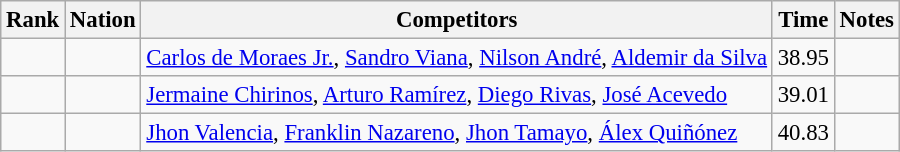<table class="wikitable sortable" style="text-align:center; font-size:95%">
<tr>
<th>Rank</th>
<th>Nation</th>
<th>Competitors</th>
<th>Time</th>
<th>Notes</th>
</tr>
<tr>
<td></td>
<td align=left></td>
<td align=left><a href='#'>Carlos de Moraes Jr.</a>, <a href='#'>Sandro Viana</a>, <a href='#'>Nilson André</a>, <a href='#'>Aldemir da Silva</a></td>
<td>38.95</td>
<td></td>
</tr>
<tr>
<td></td>
<td align=left></td>
<td align=left><a href='#'>Jermaine Chirinos</a>, <a href='#'>Arturo Ramírez</a>, <a href='#'>Diego Rivas</a>, <a href='#'>José Acevedo</a></td>
<td>39.01</td>
<td></td>
</tr>
<tr>
<td></td>
<td align=left></td>
<td align=left><a href='#'>Jhon Valencia</a>, <a href='#'>Franklin Nazareno</a>, <a href='#'>Jhon Tamayo</a>, <a href='#'>Álex Quiñónez</a></td>
<td>40.83</td>
<td></td>
</tr>
</table>
